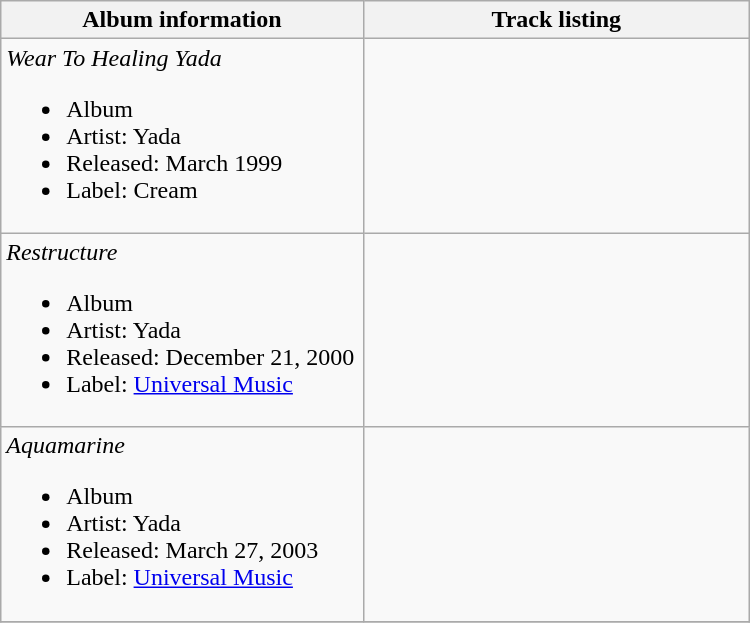<table class="wikitable" style="width:500px">
<tr>
<th>Album information</th>
<th align="center" width="250px">Track listing</th>
</tr>
<tr>
<td><em>Wear To Healing Yada</em><br><ul><li>Album</li><li>Artist: Yada</li><li>Released: March 1999</li><li>Label: Cream</li></ul></td>
<td style="font-size: 85%;"></td>
</tr>
<tr>
<td><em>Restructure</em><br><ul><li>Album</li><li>Artist: Yada</li><li>Released: December 21, 2000</li><li>Label: <a href='#'>Universal Music</a></li></ul></td>
<td style="font-size: 85%;"></td>
</tr>
<tr>
<td><em>Aquamarine</em><br><ul><li>Album</li><li>Artist: Yada</li><li>Released: March 27, 2003</li><li>Label: <a href='#'>Universal Music</a></li></ul></td>
<td style="font-size: 85%;"></td>
</tr>
<tr>
</tr>
</table>
